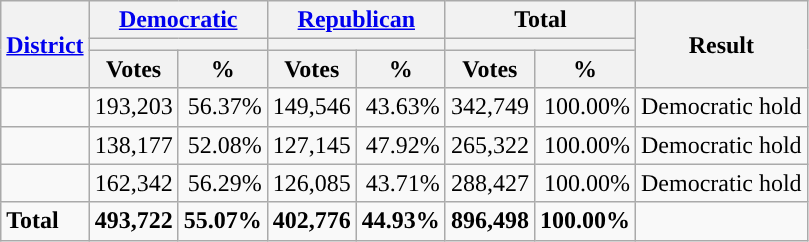<table class="wikitable plainrowheaders sortable" style="font-size:100%; text-align:right;">
<tr>
<th scope=col rowspan=3><a href='#'>District</a></th>
<th scope=col colspan=2><a href='#'>Democratic</a></th>
<th scope=col colspan=2><a href='#'>Republican</a></th>
<th scope=col colspan=2>Total</th>
<th scope=col rowspan=3>Result</th>
</tr>
<tr>
<th scope=col colspan=2 style="background:"></th>
<th scope=col colspan=2 style="background:"></th>
<th scope=col colspan=2></th>
</tr>
<tr>
<th scope=col data-sort-type="number">Votes</th>
<th scope=col data-sort-type="number">%</th>
<th scope=col data-sort-type="number">Votes</th>
<th scope=col data-sort-type="number">%</th>
<th scope=col data-sort-type="number">Votes</th>
<th scope=col data-sort-type="number">%</th>
</tr>
<tr>
<td align=left></td>
<td>193,203</td>
<td>56.37%</td>
<td>149,546</td>
<td>43.63%</td>
<td>342,749</td>
<td>100.00%</td>
<td align=left>Democratic hold</td>
</tr>
<tr>
<td align=left></td>
<td>138,177</td>
<td>52.08%</td>
<td>127,145</td>
<td>47.92%</td>
<td>265,322</td>
<td>100.00%</td>
<td align=left>Democratic hold</td>
</tr>
<tr>
<td align=left></td>
<td>162,342</td>
<td>56.29%</td>
<td>126,085</td>
<td>43.71%</td>
<td>288,427</td>
<td>100.00%</td>
<td align=left>Democratic hold</td>
</tr>
<tr class="sortbottom" style="font-weight:bold">
<td align=left>Total</td>
<td>493,722</td>
<td>55.07%</td>
<td>402,776</td>
<td>44.93%</td>
<td>896,498</td>
<td>100.00%</td>
<td></td>
</tr>
</table>
